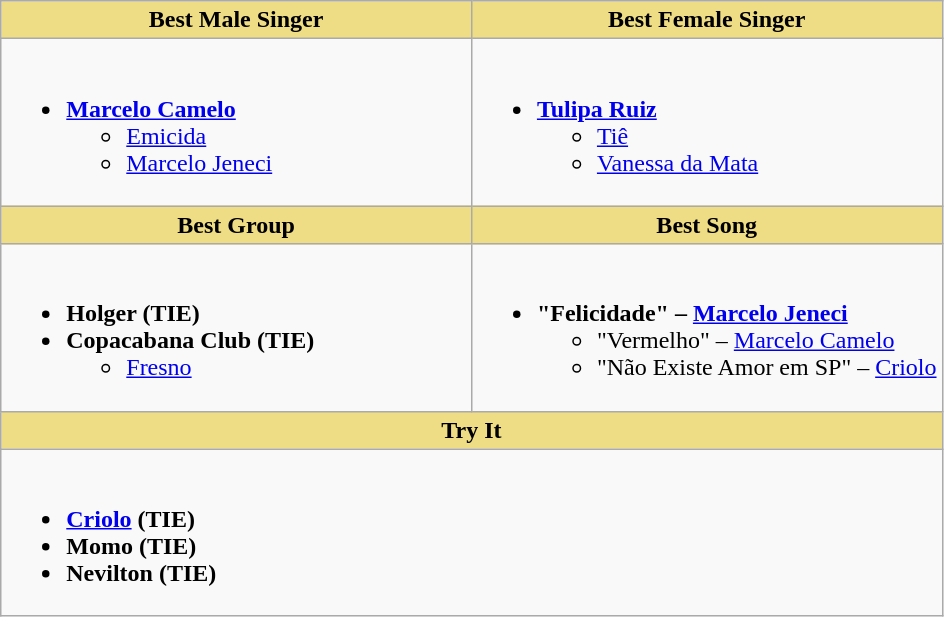<table class="wikitable" style="width=">
<tr>
<th scope="col" width="50%" style="background:#EEDD85;">Best Male Singer</th>
<th scope="col" width="50%" style="background:#EEDD85;">Best Female Singer</th>
</tr>
<tr>
<td style="vertical-align:top"><br><ul><li><strong><a href='#'>Marcelo Camelo</a></strong><ul><li><a href='#'>Emicida</a></li><li><a href='#'>Marcelo Jeneci</a></li></ul></li></ul></td>
<td style="vertical-align:top"><br><ul><li><strong><a href='#'>Tulipa Ruiz</a></strong><ul><li><a href='#'>Tiê</a></li><li><a href='#'>Vanessa da Mata</a></li></ul></li></ul></td>
</tr>
<tr>
<th scope="col" width="50%" style="background:#EEDD85;">Best Group</th>
<th scope="col" width="50%" style="background:#EEDD85;">Best Song</th>
</tr>
<tr>
<td style="vertical-align:top"><br><ul><li><strong>Holger (TIE)</strong></li><li><strong>Copacabana Club (TIE)</strong><ul><li><a href='#'>Fresno</a></li></ul></li></ul></td>
<td style="vertical-align:top"><br><ul><li><strong>"Felicidade" – <a href='#'>Marcelo Jeneci</a></strong><ul><li>"Vermelho" – <a href='#'>Marcelo Camelo</a></li><li>"Não Existe Amor em SP" – <a href='#'>Criolo</a></li></ul></li></ul></td>
</tr>
<tr>
<th colspan="2" scope="col" width="50%" style="background:#EEDD85;">Try It</th>
</tr>
<tr>
<td colspan="2" style="vertical-align:top"><br><ul><li><strong><a href='#'>Criolo</a> (TIE)</strong></li><li><strong>Momo (TIE)</strong></li><li><strong>Nevilton (TIE)</strong></li></ul></td>
</tr>
</table>
